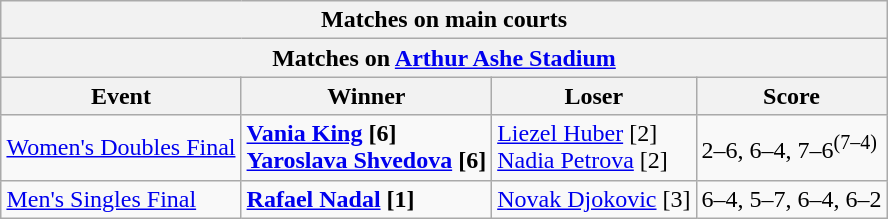<table class="wikitable collapsible uncollapsed" style="margin:auto;">
<tr>
<th colspan=4><strong>Matches on main courts</strong></th>
</tr>
<tr>
<th colspan=4>Matches on <a href='#'>Arthur Ashe Stadium</a></th>
</tr>
<tr>
<th>Event</th>
<th>Winner</th>
<th>Loser</th>
<th>Score</th>
</tr>
<tr>
<td><a href='#'>Women's Doubles Final</a></td>
<td> <strong><a href='#'>Vania King</a> [6] <br>  <a href='#'>Yaroslava Shvedova</a> [6]</strong></td>
<td> <a href='#'>Liezel Huber</a> [2] <br>  <a href='#'>Nadia Petrova</a> [2]</td>
<td>2–6, 6–4, 7–6<sup>(7–4)</sup></td>
</tr>
<tr>
<td><a href='#'>Men's Singles Final</a></td>
<td> <strong><a href='#'>Rafael Nadal</a> [1]</strong></td>
<td> <a href='#'>Novak Djokovic</a> [3]</td>
<td>6–4, 5–7, 6–4, 6–2</td>
</tr>
</table>
